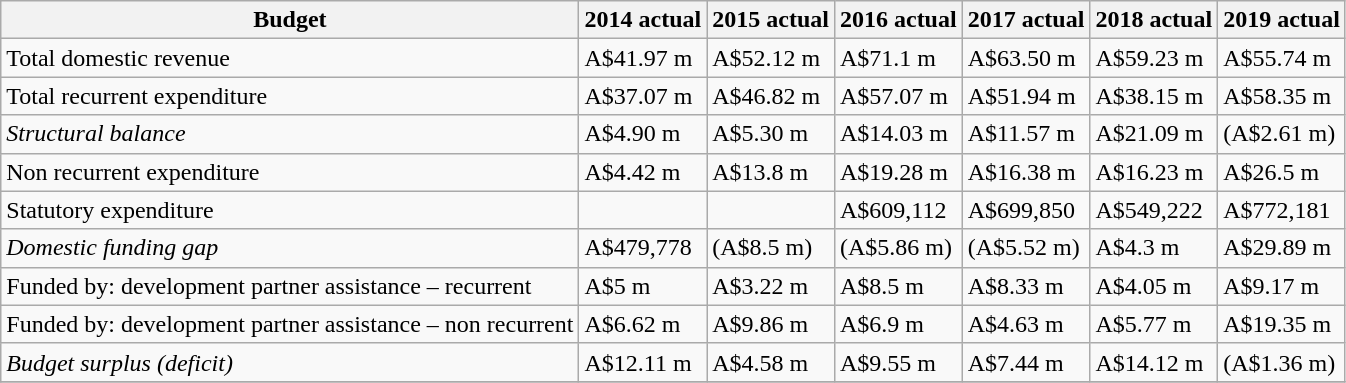<table class="wikitable">
<tr>
<th>Budget</th>
<th>2014 actual</th>
<th>2015 actual</th>
<th>2016 actual</th>
<th>2017 actual</th>
<th>2018 actual</th>
<th>2019 actual</th>
</tr>
<tr>
<td>Total domestic revenue</td>
<td>A$41.97 m</td>
<td>A$52.12 m</td>
<td>A$71.1 m</td>
<td>A$63.50 m</td>
<td>A$59.23 m</td>
<td>A$55.74 m</td>
</tr>
<tr>
<td>Total recurrent expenditure</td>
<td>A$37.07 m</td>
<td>A$46.82 m</td>
<td>A$57.07 m</td>
<td>A$51.94 m</td>
<td>A$38.15 m</td>
<td>A$58.35 m</td>
</tr>
<tr>
<td><em>Structural balance</em></td>
<td>A$4.90 m</td>
<td>A$5.30 m</td>
<td>A$14.03 m</td>
<td>A$11.57 m</td>
<td>A$21.09 m</td>
<td>(A$2.61 m)</td>
</tr>
<tr>
<td>Non recurrent expenditure</td>
<td>A$4.42 m</td>
<td>A$13.8 m</td>
<td>A$19.28 m</td>
<td>A$16.38 m</td>
<td>A$16.23 m</td>
<td>A$26.5 m</td>
</tr>
<tr>
<td>Statutory expenditure</td>
<td></td>
<td></td>
<td>A$609,112</td>
<td>A$699,850</td>
<td>A$549,222</td>
<td>A$772,181</td>
</tr>
<tr>
<td><em>Domestic funding gap</em></td>
<td>A$479,778</td>
<td>(A$8.5 m)</td>
<td>(A$5.86 m)</td>
<td>(A$5.52 m)</td>
<td>A$4.3 m</td>
<td>A$29.89 m</td>
</tr>
<tr>
<td>Funded by: development partner assistance – recurrent</td>
<td>A$5 m</td>
<td>A$3.22 m</td>
<td>A$8.5 m</td>
<td>A$8.33 m</td>
<td>A$4.05 m</td>
<td>A$9.17 m</td>
</tr>
<tr>
<td>Funded by: development partner assistance – non recurrent</td>
<td>A$6.62 m</td>
<td>A$9.86 m</td>
<td>A$6.9 m</td>
<td>A$4.63 m</td>
<td>A$5.77 m</td>
<td>A$19.35 m</td>
</tr>
<tr>
<td><em>Budget surplus (deficit)</em></td>
<td>A$12.11 m</td>
<td>A$4.58 m</td>
<td>A$9.55 m</td>
<td>A$7.44 m</td>
<td>A$14.12 m</td>
<td>(A$1.36 m)</td>
</tr>
<tr>
</tr>
</table>
